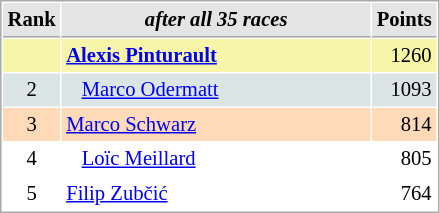<table cellspacing="1" cellpadding="3" style="border:1px solid #aaa; font-size:86%;">
<tr style="background:#e4e4e4;">
<th style="border-bottom:1px solid #aaa; width:10px;">Rank</th>
<th style="border-bottom:1px solid #aaa; width:200px; white-space:nowrap;"><em>after all 35 races</em></th>
<th style="border-bottom:1px solid #aaa; width:20px;">Points</th>
</tr>
<tr style="background:#f7f6a8;">
<td style="text-align:center;"></td>
<td> <strong><a href='#'>Alexis Pinturault</a></strong></td>
<td align="right">1260</td>
</tr>
<tr style="background:#dce5e5;">
<td style="text-align:center;">2</td>
<td>   <a href='#'>Marco Odermatt</a></td>
<td align="right">1093</td>
</tr>
<tr style="background:#ffdab9;">
<td style="text-align:center;">3</td>
<td> <a href='#'>Marco Schwarz</a></td>
<td align="right">814</td>
</tr>
<tr>
<td style="text-align:center;">4</td>
<td>   <a href='#'>Loïc Meillard</a></td>
<td align="right">805</td>
</tr>
<tr>
<td style="text-align:center;">5</td>
<td> <a href='#'>Filip Zubčić</a></td>
<td align="right">764</td>
</tr>
</table>
